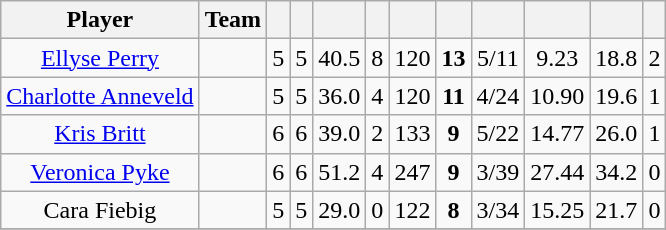<table class="wikitable sortable" style="text-align:center">
<tr>
<th class="unsortable">Player</th>
<th>Team</th>
<th></th>
<th></th>
<th></th>
<th></th>
<th></th>
<th></th>
<th></th>
<th></th>
<th></th>
<th></th>
</tr>
<tr>
<td><a href='#'>Ellyse Perry</a></td>
<td style="text-align:left;"></td>
<td>5</td>
<td>5</td>
<td>40.5</td>
<td>8</td>
<td>120</td>
<td><strong>13</strong></td>
<td>5/11</td>
<td>9.23</td>
<td>18.8</td>
<td>2</td>
</tr>
<tr>
<td><a href='#'>Charlotte Anneveld</a></td>
<td style="text-align:left;"></td>
<td>5</td>
<td>5</td>
<td>36.0</td>
<td>4</td>
<td>120</td>
<td><strong>11</strong></td>
<td>4/24</td>
<td>10.90</td>
<td>19.6</td>
<td>1</td>
</tr>
<tr>
<td><a href='#'>Kris Britt</a></td>
<td style="text-align:left;"></td>
<td>6</td>
<td>6</td>
<td>39.0</td>
<td>2</td>
<td>133</td>
<td><strong>9</strong></td>
<td>5/22</td>
<td>14.77</td>
<td>26.0</td>
<td>1</td>
</tr>
<tr>
<td><a href='#'>Veronica Pyke</a></td>
<td style="text-align:left;"></td>
<td>6</td>
<td>6</td>
<td>51.2</td>
<td>4</td>
<td>247</td>
<td><strong>9</strong></td>
<td>3/39</td>
<td>27.44</td>
<td>34.2</td>
<td>0</td>
</tr>
<tr>
<td>Cara Fiebig</td>
<td style="text-align:left;"></td>
<td>5</td>
<td>5</td>
<td>29.0</td>
<td>0</td>
<td>122</td>
<td><strong>8</strong></td>
<td>3/34</td>
<td>15.25</td>
<td>21.7</td>
<td>0</td>
</tr>
<tr>
</tr>
</table>
